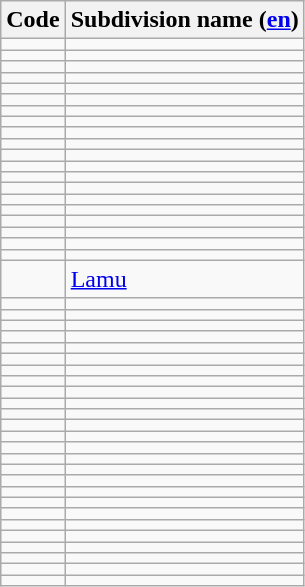<table class="wikitable sortable">
<tr>
<th>Code</th>
<th>Subdivision name (<a href='#'>en</a>)</th>
</tr>
<tr>
<td></td>
<td></td>
</tr>
<tr>
<td></td>
<td></td>
</tr>
<tr>
<td></td>
<td></td>
</tr>
<tr>
<td></td>
<td></td>
</tr>
<tr>
<td></td>
<td></td>
</tr>
<tr>
<td></td>
<td></td>
</tr>
<tr>
<td></td>
<td></td>
</tr>
<tr>
<td></td>
<td></td>
</tr>
<tr>
<td></td>
<td></td>
</tr>
<tr>
<td></td>
<td></td>
</tr>
<tr>
<td></td>
<td></td>
</tr>
<tr>
<td></td>
<td></td>
</tr>
<tr>
<td></td>
<td></td>
</tr>
<tr>
<td></td>
<td></td>
</tr>
<tr>
<td></td>
<td></td>
</tr>
<tr>
<td></td>
<td></td>
</tr>
<tr>
<td></td>
<td></td>
</tr>
<tr>
<td></td>
<td></td>
</tr>
<tr>
<td></td>
<td></td>
</tr>
<tr>
<td></td>
<td></td>
</tr>
<tr>
<td></td>
<td> <a href='#'>Lamu</a></td>
</tr>
<tr>
<td></td>
<td></td>
</tr>
<tr>
<td></td>
<td></td>
</tr>
<tr>
<td></td>
<td></td>
</tr>
<tr>
<td></td>
<td></td>
</tr>
<tr>
<td></td>
<td></td>
</tr>
<tr>
<td></td>
<td></td>
</tr>
<tr>
<td></td>
<td></td>
</tr>
<tr>
<td></td>
<td></td>
</tr>
<tr>
<td></td>
<td></td>
</tr>
<tr>
<td></td>
<td></td>
</tr>
<tr>
<td></td>
<td></td>
</tr>
<tr>
<td></td>
<td></td>
</tr>
<tr>
<td></td>
<td></td>
</tr>
<tr>
<td></td>
<td></td>
</tr>
<tr>
<td></td>
<td></td>
</tr>
<tr>
<td></td>
<td></td>
</tr>
<tr>
<td></td>
<td></td>
</tr>
<tr>
<td></td>
<td></td>
</tr>
<tr>
<td></td>
<td></td>
</tr>
<tr>
<td></td>
<td></td>
</tr>
<tr>
<td></td>
<td></td>
</tr>
<tr>
<td></td>
<td></td>
</tr>
<tr>
<td></td>
<td></td>
</tr>
<tr>
<td></td>
<td></td>
</tr>
<tr>
<td></td>
<td></td>
</tr>
<tr>
<td></td>
<td></td>
</tr>
</table>
